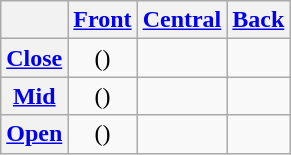<table class=wikitable>
<tr>
<th></th>
<th><a href='#'>Front</a></th>
<th><a href='#'>Central</a></th>
<th><a href='#'>Back</a></th>
</tr>
<tr align=center>
<th><a href='#'>Close</a></th>
<td>  ()</td>
<td></td>
<td> </td>
</tr>
<tr align=center>
<th><a href='#'>Mid</a></th>
<td>  ()</td>
<td></td>
<td> </td>
</tr>
<tr align=center>
<th><a href='#'>Open</a></th>
<td>()</td>
<td></td>
<td> </td>
</tr>
</table>
